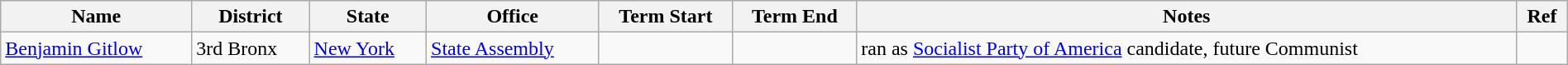<table class="wikitable sortable" width=100%>
<tr>
<th>Name</th>
<th>District</th>
<th>State</th>
<th>Office</th>
<th>Term Start</th>
<th>Term End</th>
<th>Notes</th>
<th>Ref</th>
</tr>
<tr>
<td><a href='#'>Benjamin Gitlow</a></td>
<td>3rd Bronx</td>
<td><a href='#'>New York</a></td>
<td><a href='#'>State Assembly</a></td>
<td></td>
<td></td>
<td>ran as <a href='#'>Socialist Party of America</a> candidate, future Communist</td>
<td></td>
</tr>
</table>
